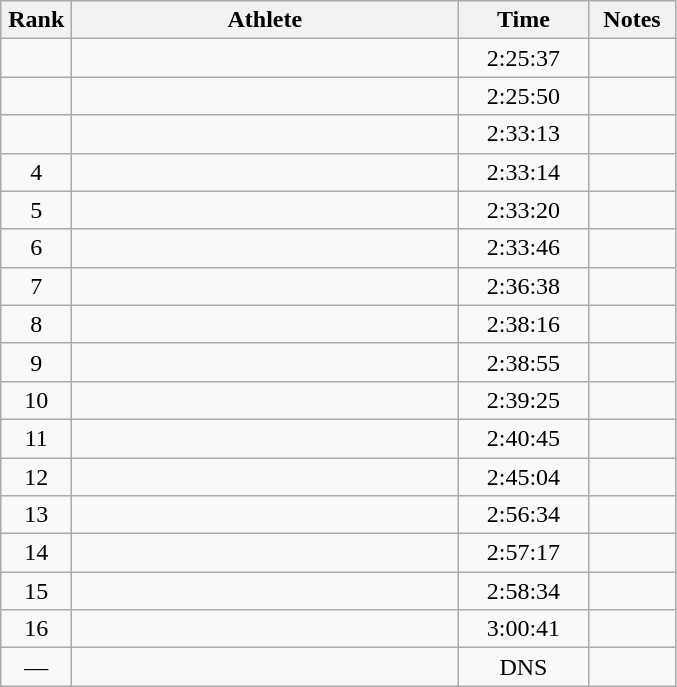<table class="wikitable" style="text-align:center">
<tr>
<th width=40>Rank</th>
<th width=250>Athlete</th>
<th width=80>Time</th>
<th width=50>Notes</th>
</tr>
<tr>
<td></td>
<td align=left></td>
<td>2:25:37</td>
<td></td>
</tr>
<tr>
<td></td>
<td align=left></td>
<td>2:25:50</td>
<td></td>
</tr>
<tr>
<td></td>
<td align=left></td>
<td>2:33:13</td>
<td></td>
</tr>
<tr>
<td>4</td>
<td align=left></td>
<td>2:33:14</td>
<td></td>
</tr>
<tr>
<td>5</td>
<td align=left></td>
<td>2:33:20</td>
<td></td>
</tr>
<tr>
<td>6</td>
<td align=left></td>
<td>2:33:46</td>
<td></td>
</tr>
<tr>
<td>7</td>
<td align=left></td>
<td>2:36:38</td>
<td></td>
</tr>
<tr>
<td>8</td>
<td align=left></td>
<td>2:38:16</td>
<td></td>
</tr>
<tr>
<td>9</td>
<td align=left></td>
<td>2:38:55</td>
<td></td>
</tr>
<tr>
<td>10</td>
<td align=left></td>
<td>2:39:25</td>
<td></td>
</tr>
<tr>
<td>11</td>
<td align=left></td>
<td>2:40:45</td>
<td></td>
</tr>
<tr>
<td>12</td>
<td align=left></td>
<td>2:45:04</td>
<td></td>
</tr>
<tr>
<td>13</td>
<td align=left></td>
<td>2:56:34</td>
<td></td>
</tr>
<tr>
<td>14</td>
<td align=left></td>
<td>2:57:17</td>
<td></td>
</tr>
<tr>
<td>15</td>
<td align=left></td>
<td>2:58:34</td>
<td></td>
</tr>
<tr>
<td>16</td>
<td align=left></td>
<td>3:00:41</td>
<td></td>
</tr>
<tr>
<td>—</td>
<td align=left></td>
<td>DNS</td>
<td></td>
</tr>
</table>
